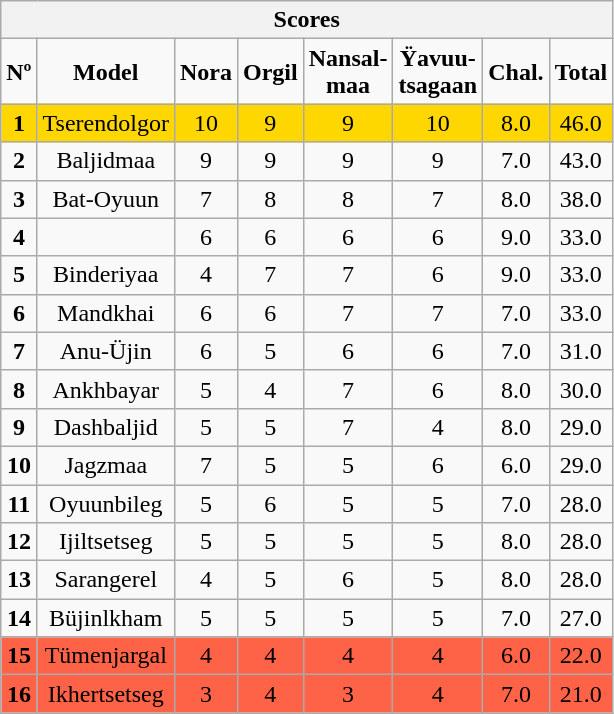<table class="wikitable collapsible autocollapse" style="text-align:center;">
<tr>
<th colspan="8">Scores</th>
</tr>
<tr>
<td><strong>Nº</strong></td>
<td><strong>Model</strong></td>
<td><strong>Nora</strong></td>
<td><strong>Orgil</strong></td>
<td><strong>Nansal-<br>maa</strong></td>
<td><strong>Ÿavuu-<br>tsagaan</strong></td>
<td><strong>Chal.</strong></td>
<td><strong>Total</strong></td>
</tr>
<tr>
<td style="background:gold"><strong>1</strong></td>
<td style="background:gold">Tserendolgor</td>
<td style="background:gold">10</td>
<td style="background:gold">9</td>
<td style="background:gold">9</td>
<td style="background:gold">10</td>
<td style="background:gold">8.0</td>
<td style="background:gold">46.0</td>
</tr>
<tr>
<td><strong>2</strong></td>
<td>Baljidmaa</td>
<td>9</td>
<td>9</td>
<td>9</td>
<td>9</td>
<td>7.0</td>
<td>43.0</td>
</tr>
<tr>
<td><strong>3</strong></td>
<td>Bat-Oyuun</td>
<td>7</td>
<td>8</td>
<td>8</td>
<td>7</td>
<td>8.0</td>
<td>38.0</td>
</tr>
<tr>
<td><strong>4</strong></td>
<td></td>
<td>6</td>
<td>6</td>
<td>6</td>
<td>6</td>
<td>9.0</td>
<td>33.0</td>
</tr>
<tr>
<td><strong>5</strong></td>
<td>Binderiyaa</td>
<td>4</td>
<td>7</td>
<td>7</td>
<td>6</td>
<td>9.0</td>
<td>33.0</td>
</tr>
<tr>
<td><strong>6</strong></td>
<td>Mandkhai</td>
<td>6</td>
<td>6</td>
<td>7</td>
<td>7</td>
<td>7.0</td>
<td>33.0</td>
</tr>
<tr>
<td><strong>7</strong></td>
<td>Anu-Üjin</td>
<td>6</td>
<td>5</td>
<td>6</td>
<td>6</td>
<td>7.0</td>
<td>31.0</td>
</tr>
<tr>
<td><strong>8</strong></td>
<td>Ankhbayar</td>
<td>5</td>
<td>4</td>
<td>7</td>
<td>6</td>
<td>8.0</td>
<td>30.0</td>
</tr>
<tr>
<td><strong>9</strong></td>
<td>Dashbaljid</td>
<td>5</td>
<td>5</td>
<td>7</td>
<td>4</td>
<td>8.0</td>
<td>29.0</td>
</tr>
<tr>
<td><strong>10</strong></td>
<td>Jagzmaa</td>
<td>7</td>
<td>5</td>
<td>5</td>
<td>6</td>
<td>6.0</td>
<td>29.0</td>
</tr>
<tr>
<td><strong>11</strong></td>
<td>Oyuunbileg</td>
<td>5</td>
<td>6</td>
<td>5</td>
<td>5</td>
<td>7.0</td>
<td>28.0</td>
</tr>
<tr>
<td><strong>12</strong></td>
<td>Ijiltsetseg</td>
<td>5</td>
<td>5</td>
<td>5</td>
<td>5</td>
<td>8.0</td>
<td>28.0</td>
</tr>
<tr>
<td><strong>13</strong></td>
<td>Sarangerel</td>
<td>4</td>
<td>5</td>
<td>6</td>
<td>5</td>
<td>8.0</td>
<td>28.0</td>
</tr>
<tr>
<td><strong>14</strong></td>
<td>Büjinlkham</td>
<td>5</td>
<td>5</td>
<td>5</td>
<td>5</td>
<td>7.0</td>
<td>27.0</td>
</tr>
<tr>
<td style="background:tomato"><strong>15</strong></td>
<td style="background:tomato">Tümenjargal</td>
<td style="background:tomato">4</td>
<td style="background:tomato">4</td>
<td style="background:tomato">4</td>
<td style="background:tomato">4</td>
<td style="background:tomato">6.0</td>
<td style="background:tomato">22.0</td>
</tr>
<tr>
<td style="background:tomato"><strong>16</strong></td>
<td style="background:tomato">Ikhertsetseg</td>
<td style="background:tomato">3</td>
<td style="background:tomato">4</td>
<td style="background:tomato">3</td>
<td style="background:tomato">4</td>
<td style="background:tomato">7.0</td>
<td style="background:tomato">21.0</td>
</tr>
</table>
